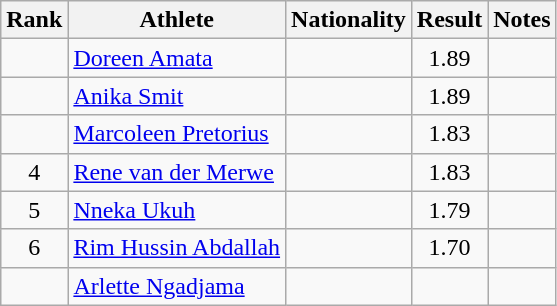<table class="wikitable sortable" style="text-align:center">
<tr>
<th>Rank</th>
<th>Athlete</th>
<th>Nationality</th>
<th>Result</th>
<th>Notes</th>
</tr>
<tr>
<td></td>
<td align="left"><a href='#'>Doreen Amata</a></td>
<td align=left></td>
<td>1.89</td>
<td></td>
</tr>
<tr>
<td></td>
<td align="left"><a href='#'>Anika Smit</a></td>
<td align=left></td>
<td>1.89</td>
<td></td>
</tr>
<tr>
<td></td>
<td align="left"><a href='#'>Marcoleen Pretorius</a></td>
<td align=left></td>
<td>1.83</td>
<td></td>
</tr>
<tr>
<td>4</td>
<td align="left"><a href='#'>Rene van der Merwe</a></td>
<td align=left></td>
<td>1.83</td>
<td></td>
</tr>
<tr>
<td>5</td>
<td align="left"><a href='#'>Nneka Ukuh</a></td>
<td align=left></td>
<td>1.79</td>
<td></td>
</tr>
<tr>
<td>6</td>
<td align="left"><a href='#'>Rim Hussin Abdallah</a></td>
<td align=left></td>
<td>1.70</td>
<td></td>
</tr>
<tr>
<td></td>
<td align="left"><a href='#'>Arlette Ngadjama</a></td>
<td align=left></td>
<td></td>
<td></td>
</tr>
</table>
